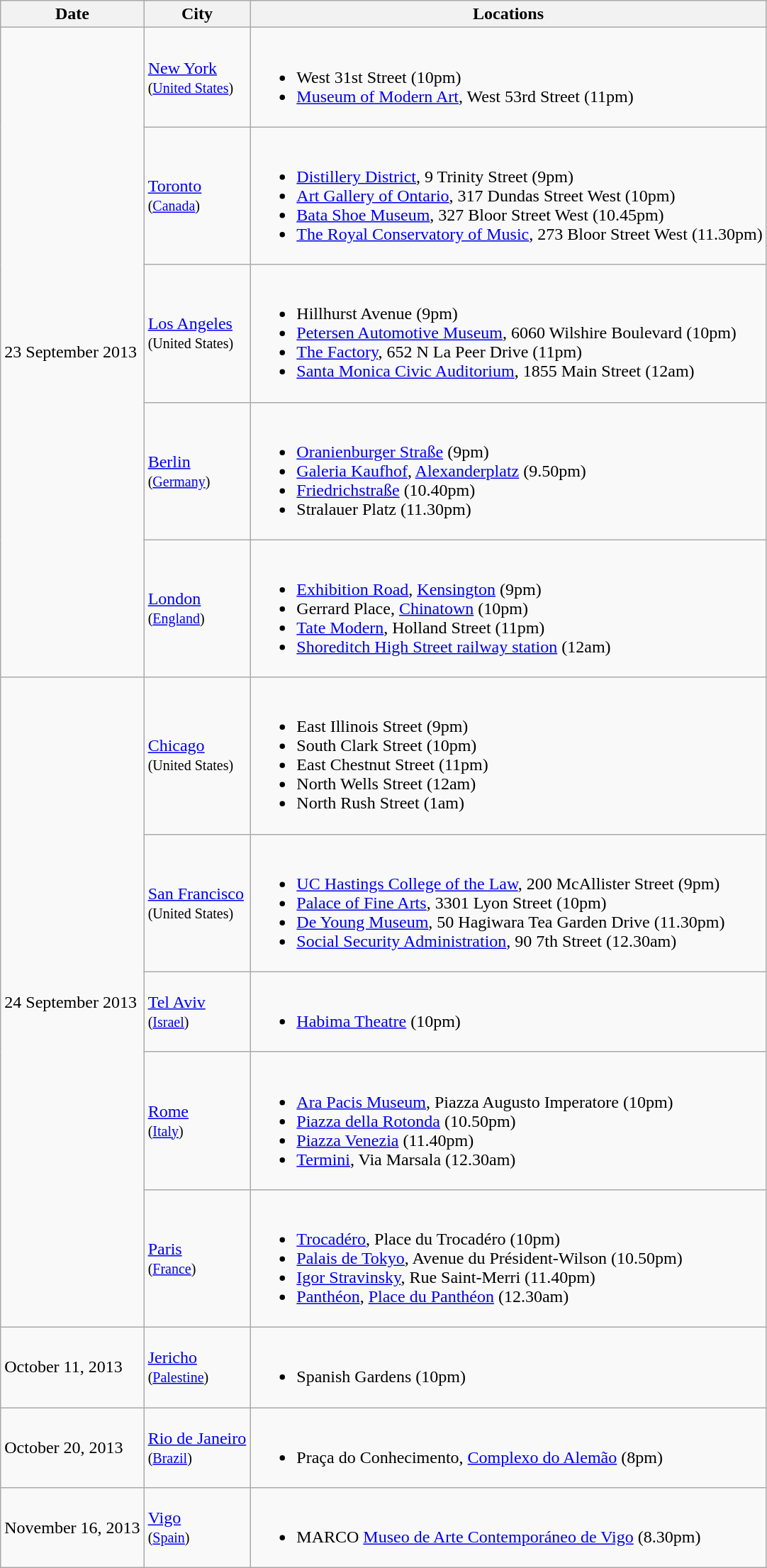<table class="wikitable">
<tr>
<th align="center">Date</th>
<th align="center">City</th>
<th align="center">Locations</th>
</tr>
<tr>
<td align="left" rowspan="5">23 September 2013</td>
<td align="left"><a href='#'>New York</a><br><small>(<a href='#'>United States</a>)</small></td>
<td align="left"><br><ul><li>West 31st Street (10pm)</li><li><a href='#'>Museum of Modern Art</a>, West 53rd Street (11pm)</li></ul></td>
</tr>
<tr>
<td align="left"><a href='#'>Toronto</a><br><small>(<a href='#'>Canada</a>)</small></td>
<td align="left"><br><ul><li><a href='#'>Distillery District</a>, 9 Trinity Street (9pm)</li><li><a href='#'>Art Gallery of Ontario</a>, 317 Dundas Street West (10pm)</li><li><a href='#'>Bata Shoe Museum</a>, 327 Bloor Street West (10.45pm)</li><li><a href='#'>The Royal Conservatory of Music</a>, 273 Bloor Street West (11.30pm)</li></ul></td>
</tr>
<tr>
<td align="left"><a href='#'>Los Angeles</a><br><small>(United States)</small></td>
<td align="left"><br><ul><li>Hillhurst Avenue (9pm)</li><li><a href='#'>Petersen Automotive Museum</a>, 6060 Wilshire Boulevard (10pm)</li><li><a href='#'>The Factory</a>, 652 N La Peer Drive (11pm)</li><li><a href='#'>Santa Monica Civic Auditorium</a>, 1855 Main Street (12am)</li></ul></td>
</tr>
<tr>
<td align="left"><a href='#'>Berlin</a><br><small>(<a href='#'>Germany</a>)</small></td>
<td align="left"><br><ul><li><a href='#'>Oranienburger Straße</a> (9pm)</li><li><a href='#'>Galeria Kaufhof</a>, <a href='#'>Alexanderplatz</a> (9.50pm)</li><li><a href='#'>Friedrichstraße</a> (10.40pm)</li><li>Stralauer Platz (11.30pm)</li></ul></td>
</tr>
<tr>
<td align="left"><a href='#'>London</a><br><small>(<a href='#'>England</a>)</small></td>
<td align="left"><br><ul><li><a href='#'>Exhibition Road</a>, <a href='#'>Kensington</a> (9pm)</li><li>Gerrard Place, <a href='#'>Chinatown</a> (10pm)</li><li><a href='#'>Tate Modern</a>, Holland Street (11pm)</li><li><a href='#'>Shoreditch High Street railway station</a> (12am)</li></ul></td>
</tr>
<tr>
<td align="left" rowspan="5">24 September 2013</td>
<td align="left"><a href='#'>Chicago</a><br><small>(United States)</small></td>
<td align="left"><br><ul><li>East Illinois Street (9pm)</li><li>South Clark Street (10pm)</li><li>East Chestnut Street (11pm)</li><li>North Wells Street (12am)</li><li>North Rush Street (1am)</li></ul></td>
</tr>
<tr>
<td align="left"><a href='#'>San Francisco</a><br><small>(United States)</small></td>
<td align="left"><br><ul><li><a href='#'>UC Hastings College of the Law</a>, 200 McAllister Street (9pm)</li><li><a href='#'>Palace of Fine Arts</a>, 3301 Lyon Street (10pm)</li><li><a href='#'>De Young Museum</a>, 50 Hagiwara Tea Garden Drive (11.30pm)</li><li><a href='#'>Social Security Administration</a>, 90 7th Street (12.30am)</li></ul></td>
</tr>
<tr>
<td align="left"><a href='#'>Tel Aviv</a><br><small>(<a href='#'>Israel</a>)</small></td>
<td align="left"><br><ul><li><a href='#'>Habima Theatre</a> (10pm)</li></ul></td>
</tr>
<tr>
<td align="left"><a href='#'>Rome</a><br><small>(<a href='#'>Italy</a>)</small></td>
<td align="left"><br><ul><li><a href='#'>Ara Pacis Museum</a>, Piazza Augusto Imperatore (10pm)</li><li><a href='#'>Piazza della Rotonda</a> (10.50pm)</li><li><a href='#'>Piazza Venezia</a> (11.40pm)</li><li><a href='#'>Termini</a>, Via Marsala (12.30am)</li></ul></td>
</tr>
<tr>
<td align="left"><a href='#'>Paris</a><br><small>(<a href='#'>France</a>)</small></td>
<td align="left"><br><ul><li><a href='#'>Trocadéro</a>, Place du Trocadéro (10pm)</li><li><a href='#'>Palais de Tokyo</a>, Avenue du Président-Wilson (10.50pm)</li><li><a href='#'>Igor Stravinsky</a>, Rue Saint-Merri (11.40pm)</li><li><a href='#'>Panthéon</a>, <a href='#'>Place du Panthéon</a> (12.30am)</li></ul></td>
</tr>
<tr>
<td align="left">October 11, 2013</td>
<td align="left"><a href='#'>Jericho</a><br><small>(<a href='#'>Palestine</a>)</small></td>
<td align="left"><br><ul><li>Spanish Gardens (10pm)</li></ul></td>
</tr>
<tr>
<td align="left">October 20, 2013</td>
<td align="left"><a href='#'>Rio de Janeiro</a><br><small>(<a href='#'>Brazil</a>)</small></td>
<td align="left"><br><ul><li>Praça do Conhecimento, <a href='#'>Complexo do Alemão</a> (8pm)</li></ul></td>
</tr>
<tr>
<td align="left">November 16, 2013</td>
<td align="left"><a href='#'>Vigo</a><br><small>(<a href='#'>Spain</a>)</small></td>
<td align="left"><br><ul><li>MARCO <a href='#'>Museo de Arte Contemporáneo de Vigo</a> (8.30pm)</li></ul></td>
</tr>
</table>
